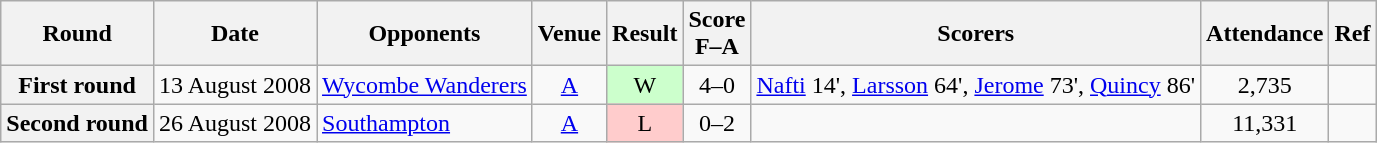<table class="wikitable plainrowheaders" style="text-align:center">
<tr>
<th scope="col">Round</th>
<th scope="col">Date</th>
<th scope="col">Opponents</th>
<th scope="col">Venue</th>
<th scope="col">Result</th>
<th scope="col">Score<br>F–A</th>
<th scope="col">Scorers</th>
<th scope="col">Attendance</th>
<th scope="col">Ref</th>
</tr>
<tr>
<th scope="row">First round</th>
<td align="left">13 August 2008</td>
<td align="left"><a href='#'>Wycombe Wanderers</a></td>
<td><a href='#'>A</a></td>
<td style="background:#cfc">W</td>
<td>4–0</td>
<td align="left"><a href='#'>Nafti</a> 14', <a href='#'>Larsson</a> 64', <a href='#'>Jerome</a> 73', <a href='#'>Quincy</a> 86'</td>
<td>2,735</td>
<td></td>
</tr>
<tr>
<th scope="row">Second round</th>
<td align="left">26 August 2008</td>
<td align="left"><a href='#'>Southampton</a></td>
<td><a href='#'>A</a></td>
<td style="background:#fcc">L</td>
<td>0–2</td>
<td></td>
<td>11,331</td>
<td></td>
</tr>
</table>
